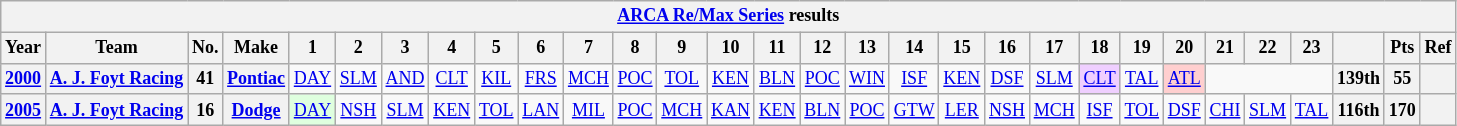<table class="wikitable" style="text-align:center; font-size:75%">
<tr>
<th colspan=30><a href='#'>ARCA Re/Max Series</a> results</th>
</tr>
<tr>
<th>Year</th>
<th>Team</th>
<th>No.</th>
<th>Make</th>
<th>1</th>
<th>2</th>
<th>3</th>
<th>4</th>
<th>5</th>
<th>6</th>
<th>7</th>
<th>8</th>
<th>9</th>
<th>10</th>
<th>11</th>
<th>12</th>
<th>13</th>
<th>14</th>
<th>15</th>
<th>16</th>
<th>17</th>
<th>18</th>
<th>19</th>
<th>20</th>
<th>21</th>
<th>22</th>
<th>23</th>
<th></th>
<th>Pts</th>
<th>Ref</th>
</tr>
<tr>
<th><a href='#'>2000</a></th>
<th nowrap><a href='#'>A. J. Foyt Racing</a></th>
<th>41</th>
<th><a href='#'>Pontiac</a></th>
<td><a href='#'>DAY</a></td>
<td><a href='#'>SLM</a></td>
<td><a href='#'>AND</a></td>
<td><a href='#'>CLT</a></td>
<td><a href='#'>KIL</a></td>
<td><a href='#'>FRS</a></td>
<td><a href='#'>MCH</a></td>
<td><a href='#'>POC</a></td>
<td><a href='#'>TOL</a></td>
<td><a href='#'>KEN</a></td>
<td><a href='#'>BLN</a></td>
<td><a href='#'>POC</a></td>
<td><a href='#'>WIN</a></td>
<td><a href='#'>ISF</a></td>
<td><a href='#'>KEN</a></td>
<td><a href='#'>DSF</a></td>
<td><a href='#'>SLM</a></td>
<td style="background:#EFCFFF;"><a href='#'>CLT</a><br></td>
<td><a href='#'>TAL</a></td>
<td style="background:#FFCFCF;"><a href='#'>ATL</a><br></td>
<td colspan=3></td>
<th>139th</th>
<th>55</th>
<th></th>
</tr>
<tr>
<th><a href='#'>2005</a></th>
<th nowrap><a href='#'>A. J. Foyt Racing</a></th>
<th>16</th>
<th><a href='#'>Dodge</a></th>
<td style="background:#DFFFDF;"><a href='#'>DAY</a><br></td>
<td><a href='#'>NSH</a></td>
<td><a href='#'>SLM</a></td>
<td><a href='#'>KEN</a></td>
<td><a href='#'>TOL</a></td>
<td><a href='#'>LAN</a></td>
<td><a href='#'>MIL</a></td>
<td><a href='#'>POC</a></td>
<td><a href='#'>MCH</a></td>
<td><a href='#'>KAN</a></td>
<td><a href='#'>KEN</a></td>
<td><a href='#'>BLN</a></td>
<td><a href='#'>POC</a></td>
<td><a href='#'>GTW</a></td>
<td><a href='#'>LER</a></td>
<td><a href='#'>NSH</a></td>
<td><a href='#'>MCH</a></td>
<td><a href='#'>ISF</a></td>
<td><a href='#'>TOL</a></td>
<td><a href='#'>DSF</a></td>
<td><a href='#'>CHI</a></td>
<td><a href='#'>SLM</a></td>
<td><a href='#'>TAL</a></td>
<th>116th</th>
<th>170</th>
<th></th>
</tr>
</table>
